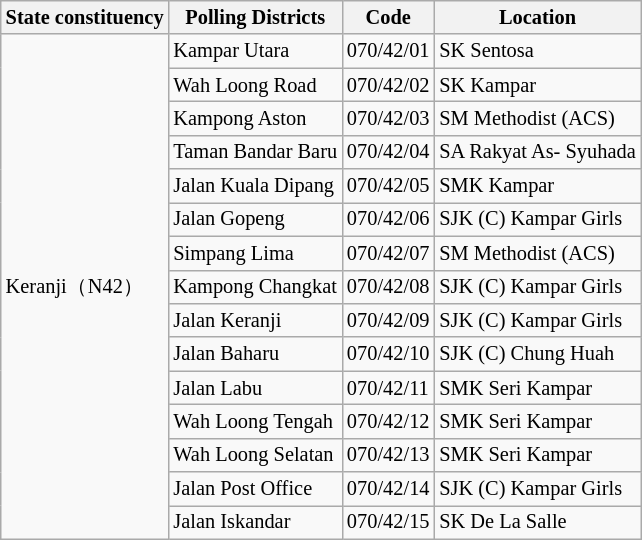<table class="wikitable sortable mw-collapsible" style="white-space:nowrap;font-size:85%">
<tr>
<th>State constituency</th>
<th>Polling Districts</th>
<th>Code</th>
<th>Location</th>
</tr>
<tr>
<td rowspan="15">Keranji（N42）</td>
<td>Kampar Utara</td>
<td>070/42/01</td>
<td>SK Sentosa</td>
</tr>
<tr>
<td>Wah Loong Road</td>
<td>070/42/02</td>
<td>SK Kampar</td>
</tr>
<tr>
<td>Kampong Aston</td>
<td>070/42/03</td>
<td>SM Methodist (ACS)</td>
</tr>
<tr>
<td>Taman Bandar Baru</td>
<td>070/42/04</td>
<td>SA Rakyat As- Syuhada</td>
</tr>
<tr>
<td>Jalan Kuala Dipang</td>
<td>070/42/05</td>
<td>SMK Kampar</td>
</tr>
<tr>
<td>Jalan Gopeng</td>
<td>070/42/06</td>
<td>SJK (C) Kampar Girls</td>
</tr>
<tr>
<td>Simpang Lima</td>
<td>070/42/07</td>
<td>SM Methodist (ACS)</td>
</tr>
<tr>
<td>Kampong Changkat</td>
<td>070/42/08</td>
<td>SJK (C) Kampar Girls</td>
</tr>
<tr>
<td>Jalan Keranji</td>
<td>070/42/09</td>
<td>SJK (C) Kampar Girls</td>
</tr>
<tr>
<td>Jalan Baharu</td>
<td>070/42/10</td>
<td>SJK (C) Chung Huah</td>
</tr>
<tr>
<td>Jalan Labu</td>
<td>070/42/11</td>
<td>SMK Seri Kampar</td>
</tr>
<tr>
<td>Wah Loong Tengah</td>
<td>070/42/12</td>
<td>SMK Seri Kampar</td>
</tr>
<tr>
<td>Wah Loong Selatan</td>
<td>070/42/13</td>
<td>SMK Seri Kampar</td>
</tr>
<tr>
<td>Jalan Post Office</td>
<td>070/42/14</td>
<td>SJK (C) Kampar Girls</td>
</tr>
<tr>
<td>Jalan Iskandar</td>
<td>070/42/15</td>
<td>SK De La Salle</td>
</tr>
</table>
